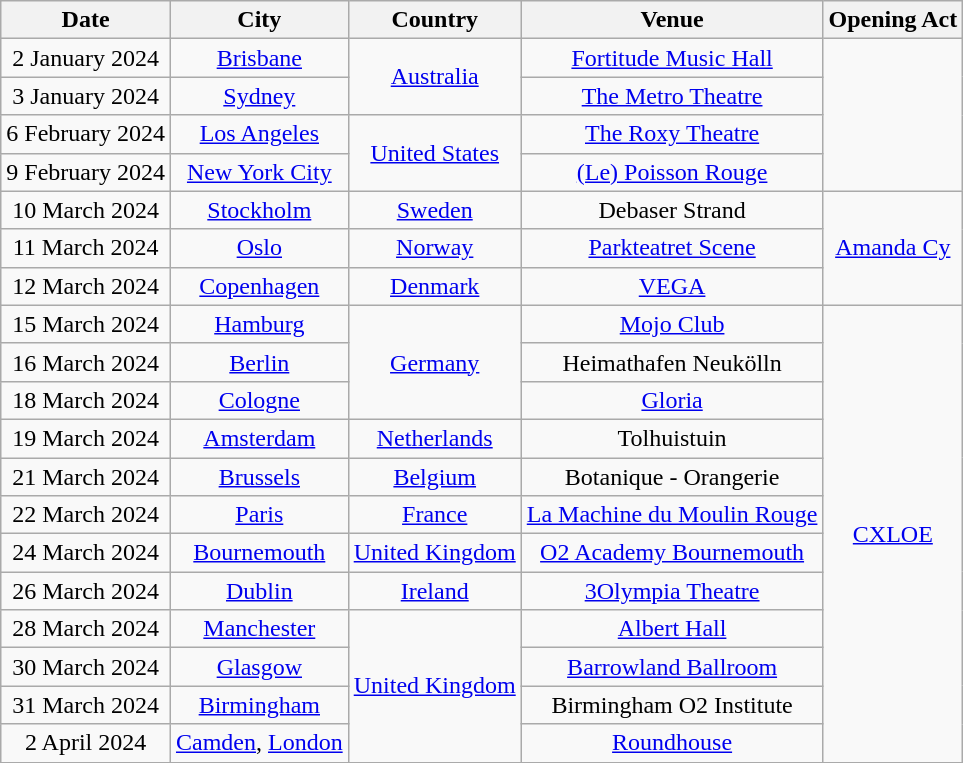<table class="wikitable" style="text-align:center;">
<tr>
<th>Date</th>
<th>City</th>
<th>Country</th>
<th>Venue</th>
<th>Opening Act</th>
</tr>
<tr>
<td>2 January 2024</td>
<td><a href='#'>Brisbane</a></td>
<td rowspan="2"><a href='#'>Australia</a></td>
<td><a href='#'>Fortitude Music Hall</a></td>
</tr>
<tr>
<td>3 January 2024</td>
<td><a href='#'>Sydney</a></td>
<td><a href='#'>The Metro Theatre</a></td>
</tr>
<tr>
<td>6 February 2024</td>
<td><a href='#'>Los Angeles</a></td>
<td rowspan="2"><a href='#'>United States</a></td>
<td><a href='#'>The Roxy Theatre</a></td>
</tr>
<tr>
<td>9 February 2024</td>
<td><a href='#'>New York City</a></td>
<td><a href='#'>(Le) Poisson Rouge</a></td>
</tr>
<tr>
<td>10 March 2024</td>
<td><a href='#'>Stockholm</a></td>
<td><a href='#'>Sweden</a></td>
<td>Debaser Strand</td>
<td rowspan="3"><a href='#'>Amanda Cy</a></td>
</tr>
<tr>
<td>11 March 2024</td>
<td><a href='#'>Oslo</a></td>
<td><a href='#'>Norway</a></td>
<td><a href='#'>Parkteatret Scene</a></td>
</tr>
<tr>
<td>12 March 2024</td>
<td><a href='#'>Copenhagen</a></td>
<td><a href='#'>Denmark</a></td>
<td><a href='#'>VEGA</a></td>
</tr>
<tr>
<td>15 March 2024</td>
<td><a href='#'>Hamburg</a></td>
<td rowspan="3"><a href='#'>Germany</a></td>
<td><a href='#'>Mojo Club</a></td>
<td rowspan="12"><a href='#'>CXLOE</a></td>
</tr>
<tr>
<td>16 March 2024</td>
<td><a href='#'>Berlin</a></td>
<td>Heimathafen Neukölln</td>
</tr>
<tr>
<td>18 March 2024</td>
<td><a href='#'>Cologne</a></td>
<td><a href='#'>Gloria</a></td>
</tr>
<tr>
<td>19 March 2024</td>
<td><a href='#'>Amsterdam</a></td>
<td><a href='#'>Netherlands</a></td>
<td>Tolhuistuin</td>
</tr>
<tr>
<td>21 March 2024</td>
<td><a href='#'>Brussels</a></td>
<td><a href='#'>Belgium</a></td>
<td>Botanique - Orangerie</td>
</tr>
<tr>
<td>22 March 2024</td>
<td><a href='#'>Paris</a></td>
<td><a href='#'>France</a></td>
<td><a href='#'>La Machine du Moulin Rouge</a></td>
</tr>
<tr>
<td>24 March 2024</td>
<td><a href='#'>Bournemouth</a></td>
<td><a href='#'>United Kingdom</a></td>
<td><a href='#'>O2 Academy Bournemouth</a></td>
</tr>
<tr>
<td>26 March 2024</td>
<td><a href='#'>Dublin</a></td>
<td><a href='#'>Ireland</a></td>
<td><a href='#'>3Olympia Theatre</a></td>
</tr>
<tr>
<td>28 March 2024</td>
<td><a href='#'>Manchester</a></td>
<td rowspan="4"><a href='#'>United Kingdom</a></td>
<td><a href='#'>Albert Hall</a></td>
</tr>
<tr>
<td>30 March 2024</td>
<td><a href='#'>Glasgow</a></td>
<td><a href='#'>Barrowland Ballroom</a></td>
</tr>
<tr>
<td>31 March 2024</td>
<td><a href='#'>Birmingham</a></td>
<td>Birmingham O2 Institute</td>
</tr>
<tr>
<td>2 April 2024</td>
<td><a href='#'>Camden</a>, <a href='#'>London</a></td>
<td><a href='#'>Roundhouse</a></td>
</tr>
</table>
